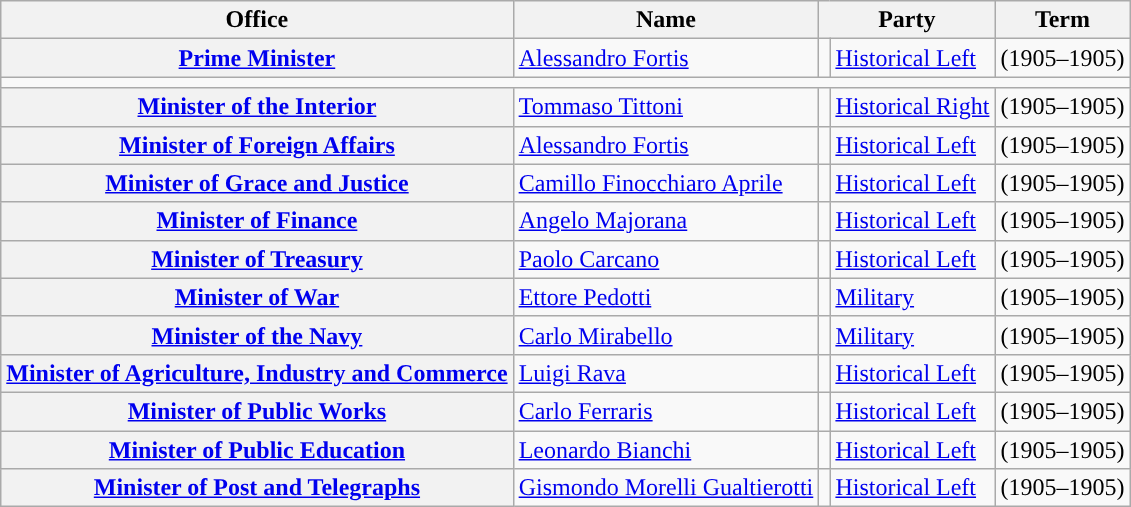<table class="wikitable" style="font-size: 100%;">
<tr>
<th>Office</th>
<th>Name</th>
<th colspan=2>Party</th>
<th>Term</th>
</tr>
<tr>
<th><a href='#'>Prime Minister</a></th>
<td><a href='#'>Alessandro Fortis</a></td>
<td style="color:inherit;background:"></td>
<td><a href='#'>Historical Left</a></td>
<td>(1905–1905)</td>
</tr>
<tr>
<td colspan=6></td>
</tr>
<tr>
<th><a href='#'>Minister of the Interior</a></th>
<td><a href='#'>Tommaso Tittoni</a></td>
<td style="color:inherit;background:"></td>
<td><a href='#'>Historical Right</a></td>
<td>(1905–1905)</td>
</tr>
<tr>
<th><a href='#'>Minister of Foreign Affairs</a></th>
<td><a href='#'>Alessandro Fortis</a></td>
<td style="color:inherit;background:"></td>
<td><a href='#'>Historical Left</a></td>
<td>(1905–1905)</td>
</tr>
<tr>
<th><a href='#'>Minister of Grace and Justice</a></th>
<td><a href='#'>Camillo Finocchiaro Aprile</a></td>
<td style="color:inherit;background:"></td>
<td><a href='#'>Historical Left</a></td>
<td>(1905–1905)</td>
</tr>
<tr>
<th><a href='#'>Minister of Finance</a></th>
<td><a href='#'>Angelo Majorana</a></td>
<td style="color:inherit;background:"></td>
<td><a href='#'>Historical Left</a></td>
<td>(1905–1905)</td>
</tr>
<tr>
<th><a href='#'>Minister of Treasury</a></th>
<td><a href='#'>Paolo Carcano</a></td>
<td style="color:inherit;background:"></td>
<td><a href='#'>Historical Left</a></td>
<td>(1905–1905)</td>
</tr>
<tr>
<th><a href='#'>Minister of War</a></th>
<td><a href='#'>Ettore Pedotti</a></td>
<td style="color:inherit;background:"></td>
<td><a href='#'>Military</a></td>
<td>(1905–1905)</td>
</tr>
<tr>
<th><a href='#'>Minister of the Navy</a></th>
<td><a href='#'>Carlo Mirabello</a></td>
<td style="color:inherit;background:"></td>
<td><a href='#'>Military</a></td>
<td>(1905–1905)</td>
</tr>
<tr>
<th><a href='#'>Minister of Agriculture, Industry and Commerce</a></th>
<td><a href='#'>Luigi Rava</a></td>
<td style="color:inherit;background:"></td>
<td><a href='#'>Historical Left</a></td>
<td>(1905–1905)</td>
</tr>
<tr>
<th><a href='#'>Minister of Public Works</a></th>
<td><a href='#'>Carlo Ferraris</a></td>
<td style="color:inherit;background:"></td>
<td><a href='#'>Historical Left</a></td>
<td>(1905–1905)</td>
</tr>
<tr>
<th><a href='#'>Minister of Public Education</a></th>
<td><a href='#'>Leonardo Bianchi</a></td>
<td style="color:inherit;background:"></td>
<td><a href='#'>Historical Left</a></td>
<td>(1905–1905)</td>
</tr>
<tr>
<th><a href='#'>Minister of Post and Telegraphs</a></th>
<td><a href='#'>Gismondo Morelli Gualtierotti</a></td>
<td style="color:inherit;background:"></td>
<td><a href='#'>Historical Left</a></td>
<td>(1905–1905)</td>
</tr>
</table>
